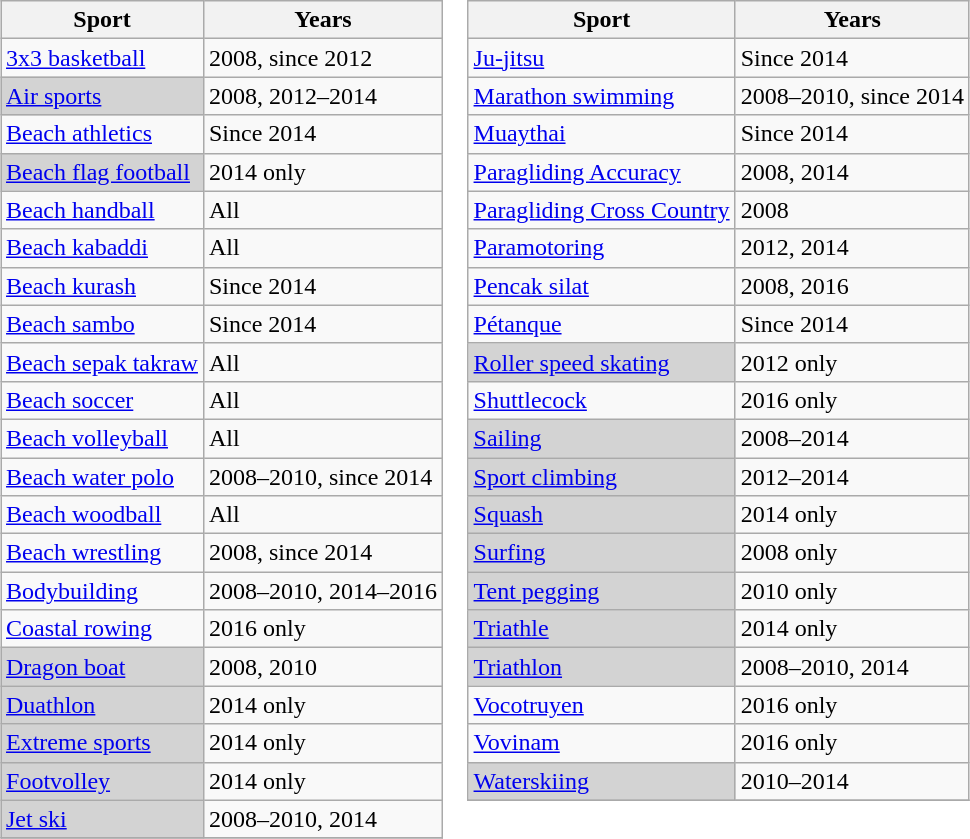<table cellspacing="0" cellpadding="0" style="margin: 1em auto;">
<tr>
<td valign="top"><br><table class=wikitable>
<tr>
<th>Sport</th>
<th>Years</th>
</tr>
<tr>
<td><a href='#'>3x3 basketball</a></td>
<td>2008, since 2012</td>
</tr>
<tr>
<td style="background: #D3D3D3;"><a href='#'>Air sports</a></td>
<td>2008, 2012–2014</td>
</tr>
<tr>
<td><a href='#'>Beach athletics</a></td>
<td>Since 2014</td>
</tr>
<tr>
<td style="background: #D3D3D3;"><a href='#'>Beach flag football</a></td>
<td>2014 only</td>
</tr>
<tr>
<td><a href='#'>Beach handball</a></td>
<td>All</td>
</tr>
<tr>
<td><a href='#'>Beach kabaddi</a></td>
<td>All</td>
</tr>
<tr>
<td><a href='#'>Beach kurash</a></td>
<td>Since 2014</td>
</tr>
<tr>
<td><a href='#'>Beach sambo</a></td>
<td>Since 2014</td>
</tr>
<tr>
<td><a href='#'>Beach sepak takraw</a></td>
<td>All</td>
</tr>
<tr>
<td><a href='#'>Beach soccer</a></td>
<td>All</td>
</tr>
<tr>
<td><a href='#'>Beach volleyball</a></td>
<td>All</td>
</tr>
<tr>
<td><a href='#'>Beach water polo</a></td>
<td>2008–2010, since 2014</td>
</tr>
<tr>
<td><a href='#'>Beach woodball</a></td>
<td>All</td>
</tr>
<tr>
<td><a href='#'>Beach wrestling</a></td>
<td>2008, since 2014</td>
</tr>
<tr>
<td><a href='#'>Bodybuilding</a></td>
<td>2008–2010, 2014–2016</td>
</tr>
<tr>
<td><a href='#'>Coastal rowing</a></td>
<td>2016 only</td>
</tr>
<tr>
<td style="background: #D3D3D3;"><a href='#'>Dragon boat</a></td>
<td>2008, 2010</td>
</tr>
<tr>
<td style="background: #D3D3D3;"><a href='#'>Duathlon</a></td>
<td>2014 only</td>
</tr>
<tr>
<td style="background: #D3D3D3;"><a href='#'>Extreme sports</a></td>
<td>2014 only</td>
</tr>
<tr>
<td style="background: #D3D3D3;"><a href='#'>Footvolley</a></td>
<td>2014 only</td>
</tr>
<tr>
<td style="background: #D3D3D3;"><a href='#'>Jet ski</a></td>
<td>2008–2010, 2014</td>
</tr>
<tr>
</tr>
</table>
</td>
<td valign="top"><br><table class=wikitable>
<tr>
<th>Sport</th>
<th>Years</th>
</tr>
<tr>
<td><a href='#'>Ju-jitsu</a></td>
<td>Since 2014</td>
</tr>
<tr>
<td><a href='#'>Marathon swimming</a></td>
<td>2008–2010, since 2014</td>
</tr>
<tr>
<td><a href='#'>Muaythai</a></td>
<td>Since 2014</td>
</tr>
<tr>
<td><a href='#'>Paragliding Accuracy</a></td>
<td>2008, 2014</td>
</tr>
<tr>
<td><a href='#'>Paragliding Cross Country</a></td>
<td>2008</td>
</tr>
<tr>
<td><a href='#'>Paramotoring</a></td>
<td>2012, 2014</td>
</tr>
<tr>
<td><a href='#'>Pencak silat</a></td>
<td>2008, 2016</td>
</tr>
<tr>
<td><a href='#'>Pétanque</a></td>
<td>Since 2014</td>
</tr>
<tr>
<td style="background: #D3D3D3;"><a href='#'>Roller speed skating</a></td>
<td>2012 only</td>
</tr>
<tr>
<td><a href='#'>Shuttlecock</a></td>
<td>2016 only</td>
</tr>
<tr>
<td style="background: #D3D3D3;"><a href='#'>Sailing</a></td>
<td>2008–2014</td>
</tr>
<tr>
<td style="background: #D3D3D3;"><a href='#'>Sport climbing</a></td>
<td>2012–2014</td>
</tr>
<tr>
<td style="background: #D3D3D3;"><a href='#'>Squash</a></td>
<td>2014 only</td>
</tr>
<tr>
<td style="background: #D3D3D3;"><a href='#'>Surfing</a></td>
<td>2008 only</td>
</tr>
<tr>
<td style="background: #D3D3D3;"><a href='#'>Tent pegging</a></td>
<td>2010 only</td>
</tr>
<tr>
<td style="background: #D3D3D3;"><a href='#'>Triathle</a></td>
<td>2014 only</td>
</tr>
<tr>
<td style="background: #D3D3D3;"><a href='#'>Triathlon</a></td>
<td>2008–2010, 2014</td>
</tr>
<tr>
<td><a href='#'>Vocotruyen</a></td>
<td>2016 only</td>
</tr>
<tr>
<td><a href='#'>Vovinam</a></td>
<td>2016 only</td>
</tr>
<tr>
<td style="background: #D3D3D3;"><a href='#'>Waterskiing</a></td>
<td>2010–2014</td>
</tr>
<tr>
</tr>
</table>
</td>
</tr>
</table>
